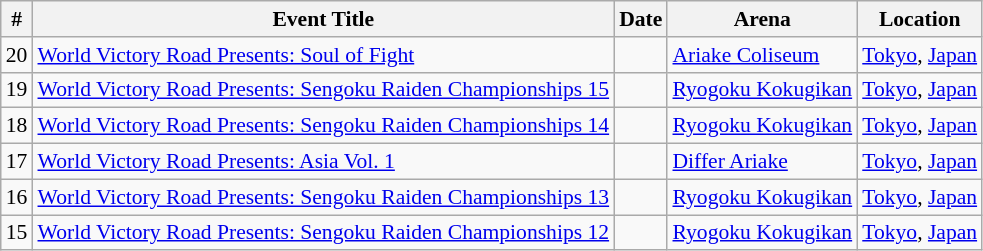<table class="sortable wikitable succession-box" style="font-size:90%;">
<tr>
<th scope="col">#</th>
<th scope="col">Event Title</th>
<th scope="col">Date</th>
<th scope="col">Arena</th>
<th scope="col">Location</th>
</tr>
<tr>
<td align=center>20</td>
<td><a href='#'>World Victory Road Presents: Soul of Fight</a></td>
<td></td>
<td><a href='#'>Ariake Coliseum</a></td>
<td><a href='#'>Tokyo</a>, <a href='#'>Japan</a></td>
</tr>
<tr>
<td align=center>19</td>
<td><a href='#'>World Victory Road Presents: Sengoku Raiden Championships 15</a></td>
<td></td>
<td><a href='#'>Ryogoku Kokugikan</a></td>
<td><a href='#'>Tokyo</a>, <a href='#'>Japan</a></td>
</tr>
<tr>
<td align=center>18</td>
<td><a href='#'>World Victory Road Presents: Sengoku Raiden Championships 14</a></td>
<td></td>
<td><a href='#'>Ryogoku Kokugikan</a></td>
<td><a href='#'>Tokyo</a>, <a href='#'>Japan</a></td>
</tr>
<tr>
<td align=center>17</td>
<td><a href='#'>World Victory Road Presents: Asia Vol. 1</a></td>
<td></td>
<td><a href='#'>Differ Ariake</a></td>
<td><a href='#'>Tokyo</a>, <a href='#'>Japan</a></td>
</tr>
<tr>
<td align=center>16</td>
<td><a href='#'>World Victory Road Presents: Sengoku Raiden Championships 13</a></td>
<td></td>
<td><a href='#'>Ryogoku Kokugikan</a></td>
<td><a href='#'>Tokyo</a>, <a href='#'>Japan</a></td>
</tr>
<tr>
<td align=center>15</td>
<td><a href='#'>World Victory Road Presents: Sengoku Raiden Championships 12</a></td>
<td></td>
<td><a href='#'>Ryogoku Kokugikan</a></td>
<td><a href='#'>Tokyo</a>, <a href='#'>Japan</a></td>
</tr>
</table>
